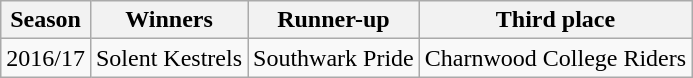<table class="wikitable" style="text-align:left">
<tr>
<th>Season</th>
<th>Winners</th>
<th>Runner-up</th>
<th>Third place</th>
</tr>
<tr>
<td>2016/17</td>
<td>Solent Kestrels</td>
<td>Southwark Pride</td>
<td>Charnwood College Riders</td>
</tr>
</table>
